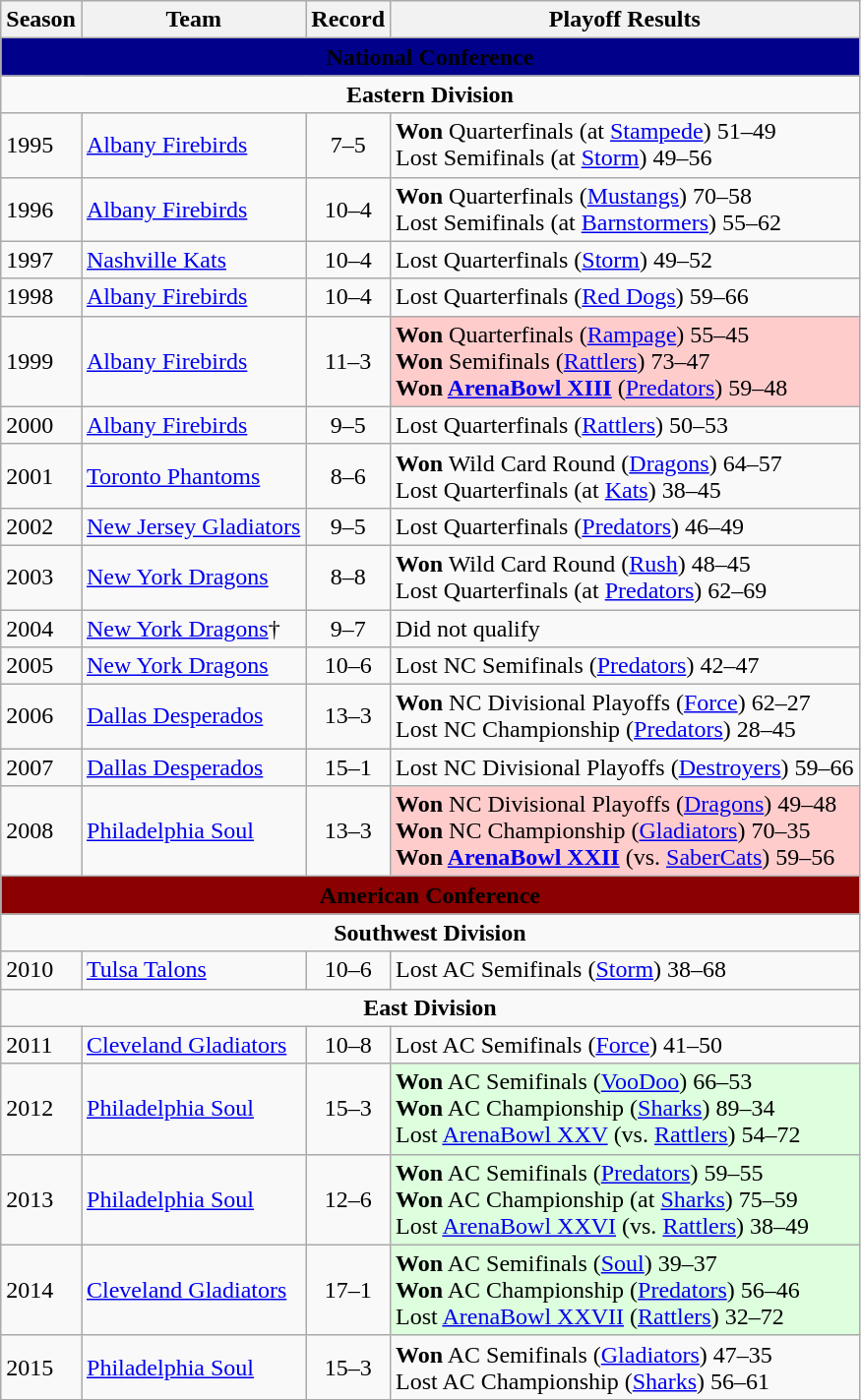<table class="wikitable">
<tr style="background:#efefef;">
<th>Season</th>
<th>Team</th>
<th>Record</th>
<th>Playoff Results</th>
</tr>
<tr>
<td bgcolor="darkblue" colspan="4" align="center"><span><strong>National Conference</strong></span></td>
</tr>
<tr>
<td colspan="4" style="text-align:center;"><strong>Eastern Division</strong></td>
</tr>
<tr>
<td>1995</td>
<td><a href='#'>Albany Firebirds</a></td>
<td align="center">7–5</td>
<td><strong>Won</strong> Quarterfinals (at <a href='#'>Stampede</a>) 51–49<br> Lost Semifinals (at <a href='#'>Storm</a>) 49–56</td>
</tr>
<tr>
<td>1996</td>
<td><a href='#'>Albany Firebirds</a></td>
<td align="center">10–4</td>
<td><strong>Won</strong> Quarterfinals (<a href='#'>Mustangs</a>) 70–58<br> Lost Semifinals (at <a href='#'>Barnstormers</a>) 55–62</td>
</tr>
<tr>
<td>1997</td>
<td><a href='#'>Nashville Kats</a></td>
<td align="center">10–4</td>
<td>Lost Quarterfinals (<a href='#'>Storm</a>) 49–52</td>
</tr>
<tr>
<td>1998</td>
<td><a href='#'>Albany Firebirds</a></td>
<td align="center">10–4</td>
<td>Lost Quarterfinals (<a href='#'>Red Dogs</a>) 59–66</td>
</tr>
<tr>
<td>1999</td>
<td><a href='#'>Albany Firebirds</a></td>
<td align="center">11–3</td>
<td bgcolor="#FFCCCC"><strong>Won</strong> Quarterfinals (<a href='#'>Rampage</a>) 55–45<br><strong>Won</strong> Semifinals (<a href='#'>Rattlers</a>) 73–47<br><strong>Won <a href='#'>ArenaBowl XIII</a></strong> (<a href='#'>Predators</a>) 59–48</td>
</tr>
<tr>
<td>2000</td>
<td><a href='#'>Albany Firebirds</a></td>
<td align="center">9–5</td>
<td>Lost Quarterfinals (<a href='#'>Rattlers</a>) 50–53</td>
</tr>
<tr>
<td>2001</td>
<td><a href='#'>Toronto Phantoms</a></td>
<td align="center">8–6</td>
<td><strong>Won</strong> Wild Card Round (<a href='#'>Dragons</a>) 64–57<br> Lost Quarterfinals (at <a href='#'>Kats</a>) 38–45</td>
</tr>
<tr>
<td>2002</td>
<td><a href='#'>New Jersey Gladiators</a></td>
<td align="center">9–5</td>
<td>Lost Quarterfinals (<a href='#'>Predators</a>) 46–49</td>
</tr>
<tr>
<td>2003</td>
<td><a href='#'>New York Dragons</a></td>
<td align="center">8–8</td>
<td><strong>Won</strong> Wild Card Round (<a href='#'>Rush</a>) 48–45<br>Lost Quarterfinals (at <a href='#'>Predators</a>) 62–69</td>
</tr>
<tr>
<td>2004</td>
<td><a href='#'>New York Dragons</a>†</td>
<td align="center">9–7</td>
<td>Did not qualify</td>
</tr>
<tr>
<td>2005</td>
<td><a href='#'>New York Dragons</a></td>
<td align="center">10–6</td>
<td>Lost NC Semifinals (<a href='#'>Predators</a>) 42–47</td>
</tr>
<tr>
<td>2006</td>
<td><a href='#'>Dallas Desperados</a></td>
<td align="center">13–3</td>
<td><strong>Won</strong> NC Divisional Playoffs (<a href='#'>Force</a>) 62–27<br>Lost NC Championship (<a href='#'>Predators</a>) 28–45</td>
</tr>
<tr>
<td>2007</td>
<td><a href='#'>Dallas Desperados</a></td>
<td align="center">15–1</td>
<td>Lost NC Divisional Playoffs (<a href='#'>Destroyers</a>) 59–66</td>
</tr>
<tr>
<td>2008</td>
<td><a href='#'>Philadelphia Soul</a></td>
<td align="center">13–3</td>
<td bgcolor="#FFCCCC"><strong>Won</strong> NC Divisional Playoffs (<a href='#'>Dragons</a>) 49–48<br><strong>Won</strong> NC Championship (<a href='#'>Gladiators</a>) 70–35<br><strong>Won <a href='#'>ArenaBowl XXII</a></strong> (vs. <a href='#'>SaberCats</a>) 59–56</td>
</tr>
<tr>
<td bgcolor="darkred" colspan="4" align="center"><span><strong>American Conference</strong></span></td>
</tr>
<tr>
<td colspan="4" style="text-align:center;"><strong>Southwest Division</strong></td>
</tr>
<tr>
<td>2010</td>
<td><a href='#'>Tulsa Talons</a></td>
<td align="center">10–6</td>
<td>Lost AC Semifinals (<a href='#'>Storm</a>) 38–68</td>
</tr>
<tr>
<td colspan="4" style="text-align:center;"><strong>East Division</strong></td>
</tr>
<tr>
<td>2011</td>
<td><a href='#'>Cleveland Gladiators</a></td>
<td align="center">10–8</td>
<td>Lost AC Semifinals (<a href='#'>Force</a>) 41–50</td>
</tr>
<tr>
<td>2012</td>
<td><a href='#'>Philadelphia Soul</a></td>
<td align="center">15–3</td>
<td bgcolor="#DDFFDD"><strong>Won</strong> AC Semifinals (<a href='#'>VooDoo</a>) 66–53<br><strong>Won</strong> AC Championship (<a href='#'>Sharks</a>) 89–34<br>Lost <a href='#'>ArenaBowl XXV</a> (vs. <a href='#'>Rattlers</a>) 54–72</td>
</tr>
<tr>
<td>2013</td>
<td><a href='#'>Philadelphia Soul</a></td>
<td align="center">12–6</td>
<td bgcolor="#DDFFDD"><strong>Won</strong> AC Semifinals (<a href='#'>Predators</a>) 59–55<br><strong>Won</strong> AC Championship (at <a href='#'>Sharks</a>) 75–59<br>Lost <a href='#'>ArenaBowl XXVI</a> (vs. <a href='#'>Rattlers</a>) 38–49</td>
</tr>
<tr>
<td>2014</td>
<td><a href='#'>Cleveland Gladiators</a></td>
<td align="center">17–1</td>
<td bgcolor="#DDFFDD"><strong>Won</strong> AC Semifinals (<a href='#'>Soul</a>) 39–37<br><strong>Won</strong> AC Championship (<a href='#'>Predators</a>) 56–46<br>Lost <a href='#'>ArenaBowl XXVII</a> (<a href='#'>Rattlers</a>) 32–72</td>
</tr>
<tr>
<td>2015</td>
<td><a href='#'>Philadelphia Soul</a></td>
<td align="center">15–3</td>
<td><strong>Won</strong> AC Semifinals (<a href='#'>Gladiators</a>) 47–35<br>Lost AC Championship (<a href='#'>Sharks</a>) 56–61</td>
</tr>
</table>
